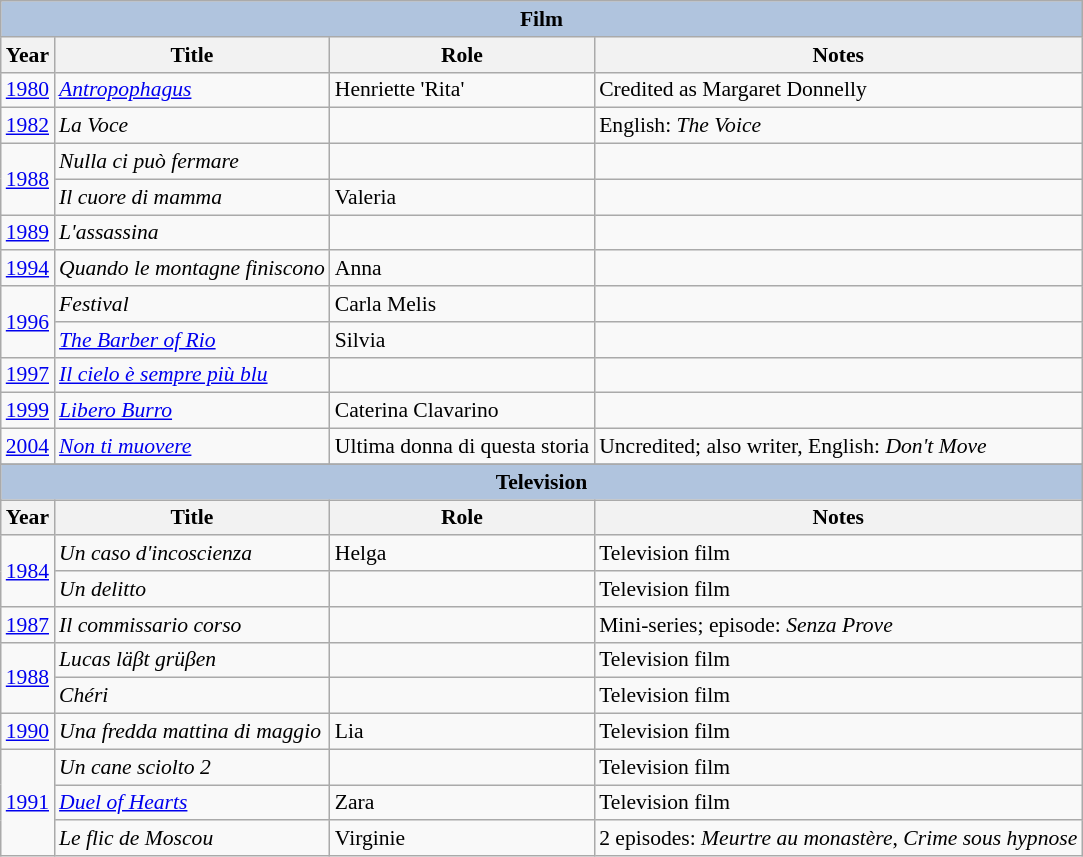<table class="wikitable" style="font-size: 90%;">
<tr>
<th colspan="4" style="background: LightSteelBlue;">Film</th>
</tr>
<tr>
<th>Year</th>
<th>Title</th>
<th>Role</th>
<th>Notes</th>
</tr>
<tr>
<td><a href='#'>1980</a></td>
<td><em><a href='#'>Antropophagus</a></em></td>
<td>Henriette 'Rita'</td>
<td>Credited as Margaret Donnelly</td>
</tr>
<tr>
<td><a href='#'>1982</a></td>
<td><em>La Voce</em></td>
<td></td>
<td>English: <em>The Voice</em></td>
</tr>
<tr>
<td rowspan="2"><a href='#'>1988</a></td>
<td><em>Nulla ci può fermare</em></td>
<td></td>
<td></td>
</tr>
<tr>
<td><em>Il cuore di mamma</em></td>
<td>Valeria</td>
<td></td>
</tr>
<tr>
<td><a href='#'>1989</a></td>
<td><em>L'assassina</em></td>
<td></td>
<td></td>
</tr>
<tr>
<td><a href='#'>1994</a></td>
<td><em>Quando le montagne finiscono</em></td>
<td>Anna</td>
<td></td>
</tr>
<tr>
<td rowspan="2"><a href='#'>1996</a></td>
<td><em>Festival</em></td>
<td>Carla Melis</td>
<td></td>
</tr>
<tr>
<td><em><a href='#'>The Barber of Rio</a></em></td>
<td>Silvia</td>
<td></td>
</tr>
<tr>
<td><a href='#'>1997</a></td>
<td><em><a href='#'>Il cielo è sempre più blu</a></em></td>
<td></td>
<td></td>
</tr>
<tr>
<td><a href='#'>1999</a></td>
<td><em><a href='#'>Libero Burro</a></em></td>
<td>Caterina Clavarino</td>
<td></td>
</tr>
<tr>
<td><a href='#'>2004</a></td>
<td><em><a href='#'>Non ti muovere</a></em></td>
<td>Ultima donna di questa storia</td>
<td>Uncredited; also writer, English: <em>Don't Move</em></td>
</tr>
<tr>
</tr>
<tr>
<th colspan="4" style="background: LightSteelBlue;">Television</th>
</tr>
<tr>
<th>Year</th>
<th>Title</th>
<th>Role</th>
<th>Notes</th>
</tr>
<tr>
<td rowspan="2"><a href='#'>1984</a></td>
<td><em>Un caso d'incoscienza</em></td>
<td>Helga</td>
<td>Television film</td>
</tr>
<tr>
<td><em>Un delitto</em></td>
<td></td>
<td>Television film</td>
</tr>
<tr>
<td><a href='#'>1987</a></td>
<td><em>Il commissario  corso</em></td>
<td></td>
<td>Mini-series; episode: <em>Senza Prove</em></td>
</tr>
<tr>
<td rowspan="2"><a href='#'>1988</a></td>
<td><em>Lucas läβt grüβen</em></td>
<td></td>
<td>Television film</td>
</tr>
<tr>
<td><em>Chéri</em></td>
<td></td>
<td>Television film</td>
</tr>
<tr>
<td><a href='#'>1990</a></td>
<td><em>Una fredda mattina di maggio</em></td>
<td>Lia</td>
<td>Television film</td>
</tr>
<tr>
<td rowspan="3"><a href='#'>1991</a></td>
<td><em>Un cane sciolto 2</em></td>
<td></td>
<td>Television film</td>
</tr>
<tr>
<td><em><a href='#'>Duel of Hearts</a></em></td>
<td>Zara</td>
<td>Television film</td>
</tr>
<tr>
<td><em>Le flic de Moscou</em></td>
<td>Virginie</td>
<td>2 episodes: <em>Meurtre au monastère</em>, <em>Crime sous hypnose</em></td>
</tr>
</table>
